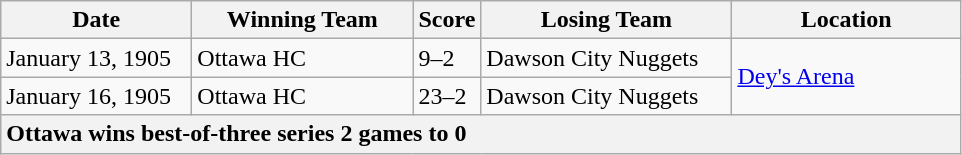<table class="wikitable">
<tr>
<th width="120">Date</th>
<th width="140">Winning Team</th>
<th width="5">Score</th>
<th width="160">Losing Team</th>
<th width="145">Location</th>
</tr>
<tr>
<td>January 13, 1905</td>
<td>Ottawa HC</td>
<td>9–2</td>
<td>Dawson City Nuggets</td>
<td rowspan="2"><a href='#'>Dey's Arena</a></td>
</tr>
<tr>
<td>January 16, 1905</td>
<td>Ottawa HC</td>
<td>23–2</td>
<td>Dawson City Nuggets</td>
</tr>
<tr>
<th colspan="5" style="text-align:left;">Ottawa wins best-of-three series 2 games to 0</th>
</tr>
</table>
